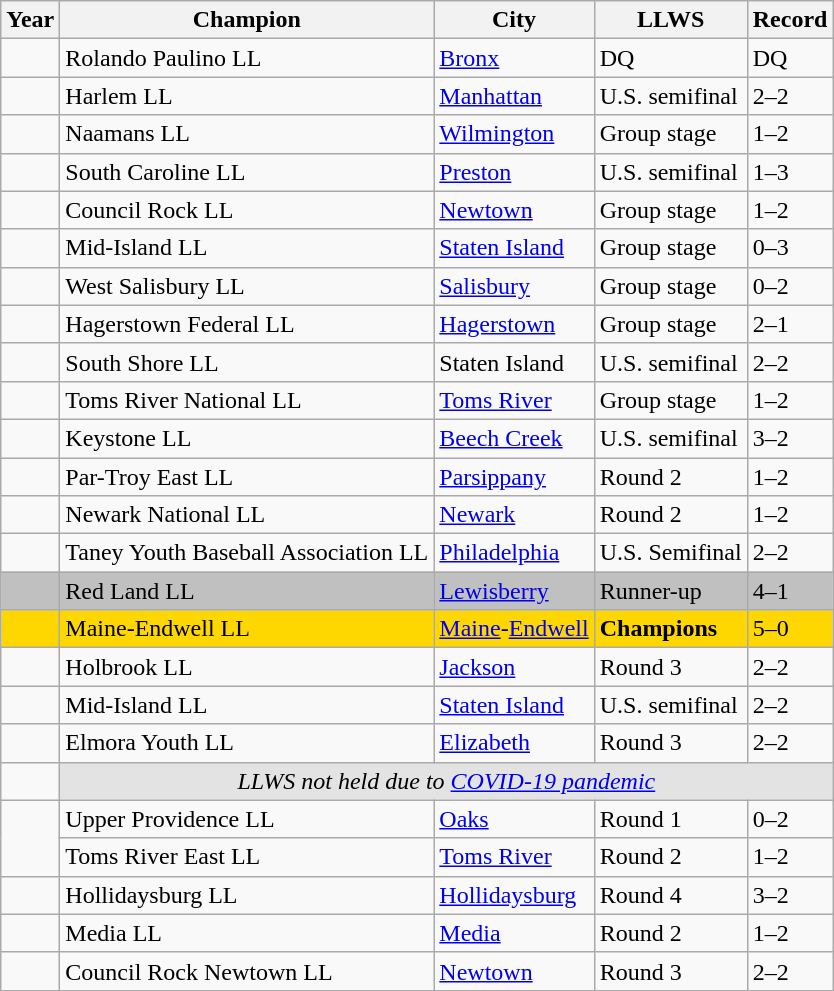<table class="wikitable">
<tr>
<th>Year</th>
<th>Champion</th>
<th>City</th>
<th>LLWS</th>
<th>Record</th>
</tr>
<tr>
<td></td>
<td>Rolando Paulino LL</td>
<td> <a href='#'>Bronx</a></td>
<td>DQ</td>
<td>DQ</td>
</tr>
<tr>
<td></td>
<td>Harlem LL</td>
<td> <a href='#'>Manhattan</a></td>
<td>U.S. semifinal</td>
<td>2–2</td>
</tr>
<tr>
<td></td>
<td>Naamans LL</td>
<td> <a href='#'>Wilmington</a></td>
<td>Group stage</td>
<td>1–2</td>
</tr>
<tr>
<td></td>
<td>South Caroline LL</td>
<td> <a href='#'>Preston</a></td>
<td>U.S. semifinal</td>
<td>1–3</td>
</tr>
<tr>
<td></td>
<td>Council Rock LL</td>
<td> <a href='#'>Newtown</a></td>
<td>Group stage</td>
<td>1–2</td>
</tr>
<tr>
<td></td>
<td>Mid-Island LL</td>
<td> <a href='#'>Staten Island</a></td>
<td>Group stage</td>
<td>0–3</td>
</tr>
<tr>
<td></td>
<td>West Salisbury LL</td>
<td> <a href='#'>Salisbury</a></td>
<td>Group stage</td>
<td>0–2</td>
</tr>
<tr>
<td></td>
<td>Hagerstown Federal LL</td>
<td> <a href='#'>Hagerstown</a></td>
<td>Group stage</td>
<td>2–1</td>
</tr>
<tr>
<td></td>
<td>South Shore LL</td>
<td> Staten Island</td>
<td>U.S. semifinal</td>
<td>2–2</td>
</tr>
<tr>
<td></td>
<td>Toms River National LL</td>
<td> <a href='#'>Toms River</a></td>
<td>Group stage</td>
<td>1–2</td>
</tr>
<tr>
<td></td>
<td>Keystone LL</td>
<td> <a href='#'>Beech Creek</a></td>
<td>U.S. semifinal</td>
<td>3–2</td>
</tr>
<tr>
<td></td>
<td>Par-Troy East LL</td>
<td> <a href='#'>Parsippany</a></td>
<td>Round 2</td>
<td>1–2</td>
</tr>
<tr>
<td></td>
<td>Newark National LL</td>
<td> <a href='#'>Newark</a></td>
<td>Round 2</td>
<td>1–2</td>
</tr>
<tr>
<td></td>
<td>Taney Youth Baseball Association LL</td>
<td> <a href='#'>Philadelphia</a></td>
<td>U.S. Semifinal</td>
<td>2–2</td>
</tr>
<tr bgcolor=silver>
<td></td>
<td>Red Land LL</td>
<td> <a href='#'>Lewisberry</a></td>
<td>Runner-up</td>
<td>4–1</td>
</tr>
<tr bgcolor=gold>
<td></td>
<td>Maine-Endwell LL</td>
<td> <a href='#'>Maine</a>-<a href='#'>Endwell</a></td>
<td><strong>Champions</strong></td>
<td>5–0</td>
</tr>
<tr>
<td></td>
<td>Holbrook LL</td>
<td> <a href='#'>Jackson</a></td>
<td>Round 3</td>
<td>2–2</td>
</tr>
<tr>
<td></td>
<td>Mid-Island LL</td>
<td> <a href='#'>Staten Island</a></td>
<td>U.S. semifinal</td>
<td>2–2</td>
</tr>
<tr>
<td></td>
<td>Elmora Youth LL</td>
<td> <a href='#'>Elizabeth</a></td>
<td>Round 3</td>
<td>2–2</td>
</tr>
<tr>
<td></td>
<td colspan=4 style="background:#e3e3e3;" align=center><em>LLWS not held due to <a href='#'>COVID-19 pandemic</a></em></td>
</tr>
<tr>
<td rowspan="2"></td>
<td>Upper Providence LL</td>
<td> <a href='#'>Oaks</a></td>
<td>Round 1</td>
<td>0–2</td>
</tr>
<tr>
<td>Toms River East LL</td>
<td> <a href='#'>Toms River</a></td>
<td>Round 2</td>
<td>1–2</td>
</tr>
<tr>
<td></td>
<td>Hollidaysburg LL</td>
<td> <a href='#'>Hollidaysburg</a></td>
<td>Round 4</td>
<td>3–2</td>
</tr>
<tr>
<td></td>
<td>Media LL</td>
<td> <a href='#'>Media</a></td>
<td>Round 2</td>
<td>1–2</td>
</tr>
<tr>
<td></td>
<td>Council Rock Newtown LL</td>
<td> <a href='#'>Newtown</a></td>
<td>Round 3</td>
<td>2–2</td>
</tr>
</table>
